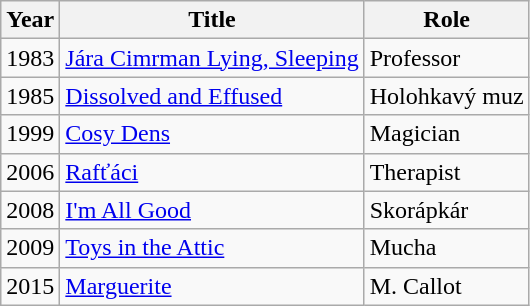<table class="wikitable sortable plainrowheaders">
<tr>
<th scope="col">Year</th>
<th scope="col">Title</th>
<th scope="col">Role</th>
</tr>
<tr>
<td>1983</td>
<td><a href='#'>Jára Cimrman Lying, Sleeping</a></td>
<td>Professor</td>
</tr>
<tr>
<td>1985</td>
<td><a href='#'>Dissolved and Effused</a></td>
<td>Holohkavý muz</td>
</tr>
<tr>
<td>1999</td>
<td><a href='#'>Cosy Dens</a></td>
<td>Magician</td>
</tr>
<tr>
<td>2006</td>
<td><a href='#'>Rafťáci</a></td>
<td>Therapist</td>
</tr>
<tr>
<td>2008</td>
<td><a href='#'>I'm All Good</a></td>
<td>Skorápkár</td>
</tr>
<tr>
<td>2009</td>
<td><a href='#'>Toys in the Attic</a></td>
<td>Mucha</td>
</tr>
<tr>
<td>2015</td>
<td><a href='#'>Marguerite</a></td>
<td>M. Callot</td>
</tr>
</table>
